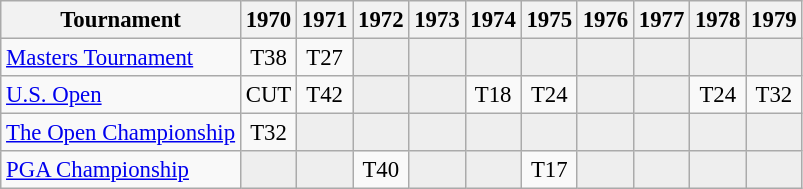<table class="wikitable" style="font-size:95%;text-align:center;">
<tr>
<th>Tournament</th>
<th>1970</th>
<th>1971</th>
<th>1972</th>
<th>1973</th>
<th>1974</th>
<th>1975</th>
<th>1976</th>
<th>1977</th>
<th>1978</th>
<th>1979</th>
</tr>
<tr>
<td align=left><a href='#'>Masters Tournament</a></td>
<td>T38</td>
<td>T27</td>
<td style="background:#eeeeee;"></td>
<td style="background:#eeeeee;"></td>
<td style="background:#eeeeee;"></td>
<td style="background:#eeeeee;"></td>
<td style="background:#eeeeee;"></td>
<td style="background:#eeeeee;"></td>
<td style="background:#eeeeee;"></td>
<td style="background:#eeeeee;"></td>
</tr>
<tr>
<td align=left><a href='#'>U.S. Open</a></td>
<td>CUT</td>
<td>T42</td>
<td style="background:#eeeeee;"></td>
<td style="background:#eeeeee;"></td>
<td>T18</td>
<td>T24</td>
<td style="background:#eeeeee;"></td>
<td style="background:#eeeeee;"></td>
<td>T24</td>
<td>T32</td>
</tr>
<tr>
<td align=left><a href='#'>The Open Championship</a></td>
<td>T32</td>
<td style="background:#eeeeee;"></td>
<td style="background:#eeeeee;"></td>
<td style="background:#eeeeee;"></td>
<td style="background:#eeeeee;"></td>
<td style="background:#eeeeee;"></td>
<td style="background:#eeeeee;"></td>
<td style="background:#eeeeee;"></td>
<td style="background:#eeeeee;"></td>
<td style="background:#eeeeee;"></td>
</tr>
<tr>
<td align=left><a href='#'>PGA Championship</a></td>
<td style="background:#eeeeee;"></td>
<td style="background:#eeeeee;"></td>
<td>T40</td>
<td style="background:#eeeeee;"></td>
<td style="background:#eeeeee;"></td>
<td>T17</td>
<td style="background:#eeeeee;"></td>
<td style="background:#eeeeee;"></td>
<td style="background:#eeeeee;"></td>
<td style="background:#eeeeee;"></td>
</tr>
</table>
